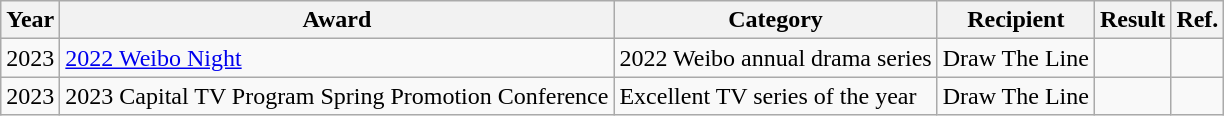<table class="wikitable">
<tr>
<th>Year</th>
<th>Award</th>
<th>Category</th>
<th>Recipient</th>
<th>Result</th>
<th>Ref.</th>
</tr>
<tr>
<td>2023</td>
<td><a href='#'>2022 Weibo Night</a></td>
<td>2022 Weibo annual drama series</td>
<td>Draw The Line</td>
<td></td>
<td></td>
</tr>
<tr>
<td>2023</td>
<td>2023 Capital TV Program Spring Promotion Conference</td>
<td>Excellent TV series of the year</td>
<td>Draw The Line</td>
<td></td>
<td></td>
</tr>
</table>
